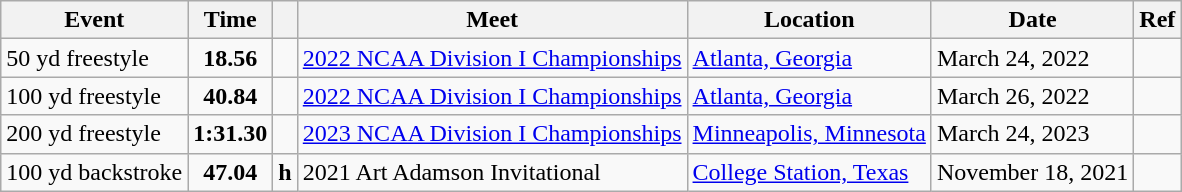<table class="wikitable">
<tr>
<th>Event</th>
<th>Time</th>
<th></th>
<th>Meet</th>
<th>Location</th>
<th>Date</th>
<th>Ref</th>
</tr>
<tr>
<td>50 yd freestyle</td>
<td align="center"><strong>18.56</strong></td>
<td></td>
<td><a href='#'>2022 NCAA Division I Championships</a></td>
<td><a href='#'>Atlanta, Georgia</a></td>
<td>March 24, 2022</td>
<td align="center"></td>
</tr>
<tr>
<td>100 yd freestyle</td>
<td align="center"><strong>40.84</strong></td>
<td></td>
<td><a href='#'>2022 NCAA Division I Championships</a></td>
<td><a href='#'>Atlanta, Georgia</a></td>
<td>March 26, 2022</td>
<td align="center"></td>
</tr>
<tr>
<td>200 yd freestyle</td>
<td align="center"><strong>1:31.30</strong></td>
<td></td>
<td><a href='#'>2023 NCAA Division I Championships</a></td>
<td><a href='#'>Minneapolis, Minnesota</a></td>
<td>March 24, 2023</td>
<td align="center"></td>
</tr>
<tr>
<td>100 yd backstroke</td>
<td align="center"><strong>47.04</strong></td>
<td><strong>h</strong></td>
<td>2021 Art Adamson Invitational</td>
<td><a href='#'>College Station, Texas</a></td>
<td>November 18, 2021</td>
<td align="center"></td>
</tr>
</table>
